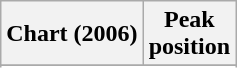<table class="wikitable sortable plainrowheaders" style="text-align:center">
<tr>
<th scope="col">Chart (2006)</th>
<th scope="col">Peak<br> position</th>
</tr>
<tr>
</tr>
<tr>
</tr>
</table>
